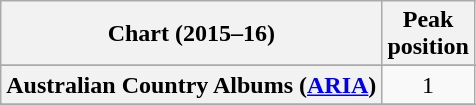<table class="wikitable sortable plainrowheaders" style="text-align:center">
<tr>
<th scope="col">Chart (2015–16)</th>
<th scope="col">Peak<br>position</th>
</tr>
<tr>
</tr>
<tr>
<th scope="row">Australian Country Albums (<a href='#'>ARIA</a>)</th>
<td>1</td>
</tr>
<tr>
</tr>
<tr>
</tr>
<tr>
</tr>
<tr>
</tr>
<tr>
</tr>
<tr>
</tr>
<tr>
</tr>
</table>
